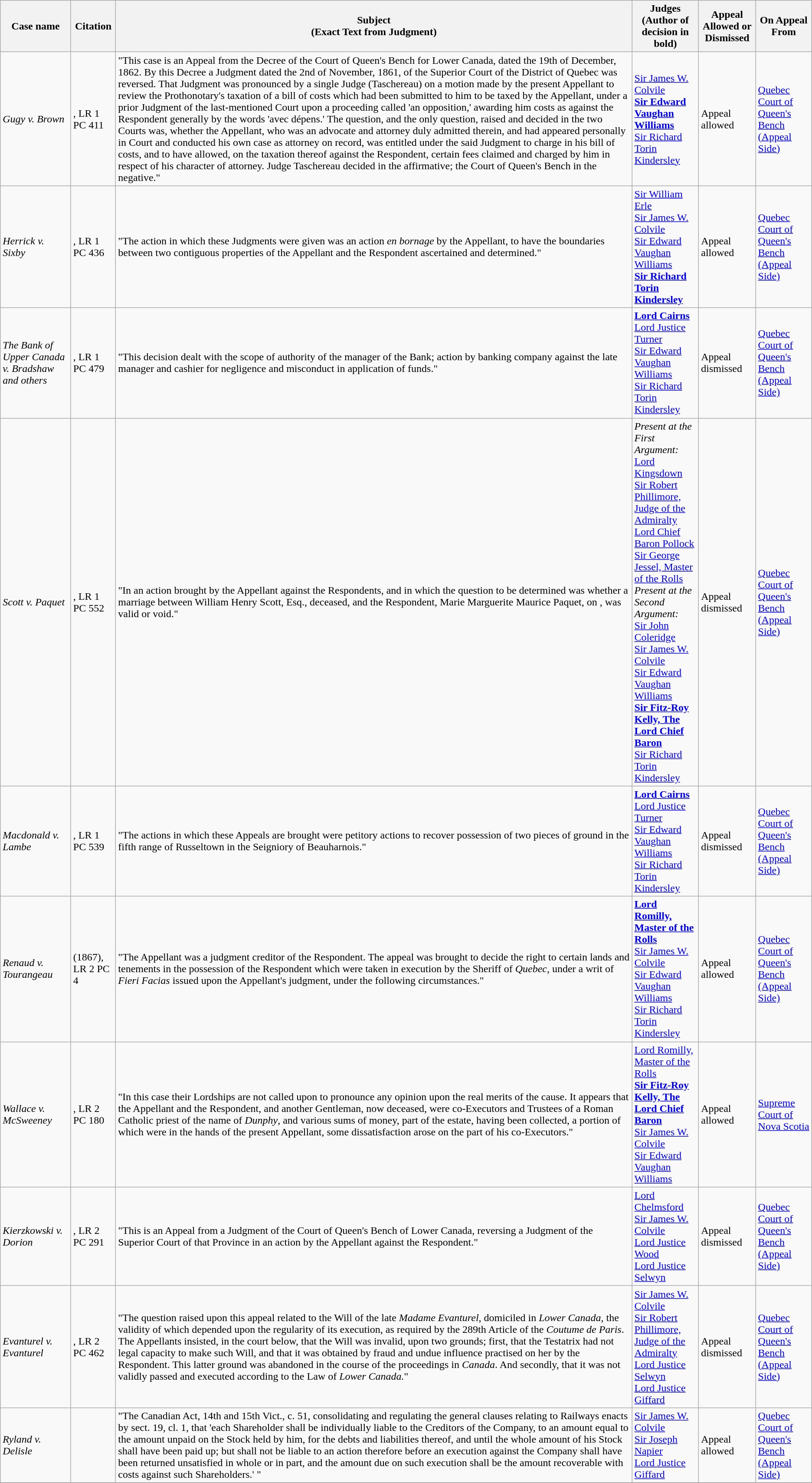<table class="wikitable sortable">
<tr>
<th>Case name</th>
<th>Citation</th>
<th>Subject <br>(Exact Text from Judgment) <br></th>
<th>Judges (Author of decision in bold)</th>
<th>Appeal Allowed or Dismissed</th>
<th>On Appeal From</th>
</tr>
<tr>
<td><em>Gugy v. Brown</em></td>
<td>, LR 1 PC 411</td>
<td>"This case is an Appeal from the Decree of the Court of Queen's Bench for Lower Canada, dated the 19th of December, 1862.  By this Decree a Judgment dated the 2nd of November, 1861, of the Superior Court of the District of Quebec was reversed.  That Judgment was pronounced by a single Judge (Taschereau) on a motion made by the present Appellant to review the Prothonotary's taxation of a bill of costs which had been submitted to him to be taxed by the Appellant, under a prior Judgment of the last-mentioned Court upon a proceeding called 'an opposition,' awarding him costs as against the Respondent generally by the words 'avec dépens.'  The question, and the only question, raised and decided in the two Courts was, whether the Appellant, who was an advocate and attorney duly admitted therein, and had appeared personally in Court and conducted his own case as attorney on record, was entitled under the said Judgment to charge in his bill of costs, and to have allowed, on the taxation thereof against the Respondent, certain fees claimed and charged by him in respect of his character of attorney.  Judge Taschereau decided in the affirmative;  the Court of Queen's Bench in the negative."</td>
<td><a href='#'>Sir James W. Colvile</a><br><strong><a href='#'>Sir Edward Vaughan Williams</a></strong><br><a href='#'>Sir Richard Torin Kindersley</a></td>
<td>Appeal allowed</td>
<td><a href='#'>Quebec Court of Queen's Bench (Appeal Side)</a></td>
</tr>
<tr>
<td><em>Herrick v. Sixby</em></td>
<td>, LR 1 PC 436</td>
<td>"The action in which these Judgments were given was an action <em>en bornage</em> by the Appellant, to have the boundaries between two contiguous properties of the Appellant and the Respondent ascertained and determined."</td>
<td><a href='#'>Sir William Erle</a><br><a href='#'>Sir James W. Colvile</a><br><a href='#'>Sir Edward Vaughan Williams</a><br><strong><a href='#'>Sir Richard Torin Kindersley</a></strong></td>
<td>Appeal allowed</td>
<td><a href='#'>Quebec Court of Queen's Bench (Appeal Side)</a></td>
</tr>
<tr>
<td><em>The Bank of Upper Canada v. Bradshaw and others</em></td>
<td>, LR 1 PC 479</td>
<td>"This decision dealt with the scope of authority of the manager of the Bank;  action by banking company against the late manager and cashier for negligence and misconduct in application of funds."</td>
<td><strong><a href='#'>Lord Cairns</a></strong><br><a href='#'>Lord Justice Turner</a><br><a href='#'>Sir Edward Vaughan Williams</a><br><a href='#'>Sir Richard Torin Kindersley</a></td>
<td>Appeal dismissed</td>
<td><a href='#'>Quebec Court of Queen's Bench (Appeal Side)</a></td>
</tr>
<tr>
<td><em>Scott v. Paquet</em></td>
<td>, LR 1 PC 552</td>
<td>"In an action brought by the Appellant against the Respondents, and in which the question to be determined was whether a marriage between William Henry Scott, Esq., deceased, and the Respondent, Marie Marguerite Maurice Paquet, on , was valid or void."</td>
<td><em>Present at the First Argument:</em><br><a href='#'>Lord Kingsdown</a><br><a href='#'>Sir Robert Phillimore, Judge of the Admiralty</a><br><a href='#'>Lord Chief Baron Pollock</a><br><a href='#'>Sir George Jessel, Master of the Rolls</a><br><em>Present at the Second Argument:</em><br><a href='#'>Sir John Coleridge</a><br><a href='#'>Sir James W. Colvile</a><br><a href='#'>Sir Edward Vaughan Williams</a><br><strong><a href='#'>Sir Fitz-Roy Kelly, The Lord Chief Baron</a></strong><br><a href='#'>Sir Richard Torin Kindersley</a></td>
<td>Appeal dismissed</td>
<td><a href='#'>Quebec Court of Queen's Bench (Appeal Side)</a></td>
</tr>
<tr>
<td><em>Macdonald v. Lambe</em></td>
<td>, LR 1 PC 539</td>
<td>"The actions in which these Appeals are brought were petitory actions to recover possession of two pieces of ground in the fifth range of Russeltown in the Seigniory of Beauharnois."</td>
<td><strong><a href='#'>Lord Cairns</a></strong><br><a href='#'>Lord Justice Turner</a><br><a href='#'>Sir Edward Vaughan Williams</a><br><a href='#'>Sir Richard Torin Kindersley</a></td>
<td>Appeal dismissed</td>
<td><a href='#'>Quebec Court of Queen's Bench (Appeal Side)</a></td>
</tr>
<tr>
<td><em>Renaud v. Tourangeau</em></td>
<td>(1867), LR 2 PC 4</td>
<td>"The Appellant was a judgment creditor of the Respondent.  The appeal was brought to decide the right to certain lands and tenements in the possession of the Respondent which were taken in execution by the Sheriff of <em>Quebec</em>, under a writ of <em>Fieri Facias</em> issued upon the Appellant's judgment, under the following circumstances."</td>
<td><strong><a href='#'>Lord Romilly, Master of the Rolls</a></strong><br><a href='#'>Sir James W. Colvile</a><br><a href='#'>Sir Edward Vaughan Williams</a><br><a href='#'>Sir Richard Torin Kindersley</a></td>
<td>Appeal allowed</td>
<td><a href='#'>Quebec Court of Queen's Bench (Appeal Side)</a></td>
</tr>
<tr>
<td><em>Wallace v. McSweeney</em></td>
<td>, LR 2 PC 180</td>
<td>"In this case their Lordships are not called upon to pronounce any opinion upon the real merits of the cause.  It appears that the Appellant and the Respondent, and another Gentleman, now deceased, were co-Executors and Trustees of a Roman Catholic priest of the name of <em>Dunphy</em>, and various sums of money, part of the estate, having been collected, a portion of which were in the hands of the present Appellant, some dissatisfaction arose on the part of his co-Executors."</td>
<td><a href='#'>Lord Romilly, Master of the Rolls</a><br><strong><a href='#'>Sir Fitz-Roy Kelly, The Lord Chief Baron</a></strong><br><a href='#'>Sir James W. Colvile</a><br><a href='#'>Sir Edward Vaughan Williams</a></td>
<td>Appeal allowed</td>
<td><a href='#'>Supreme Court of Nova Scotia</a></td>
</tr>
<tr>
<td><em>Kierzkowski v. Dorion</em></td>
<td>, LR 2 PC 291</td>
<td>"This is an Appeal from a Judgment of the Court of Queen's Bench of Lower Canada, reversing a Judgment of the Superior Court of that Province in an action by the Appellant against the Respondent."</td>
<td><a href='#'>Lord Chelmsford</a><br><a href='#'>Sir James W. Colvile</a><br><a href='#'>Lord Justice Wood</a><br><a href='#'>Lord Justice Selwyn</a></td>
<td>Appeal dismissed</td>
<td><a href='#'>Quebec Court of Queen's Bench (Appeal Side)</a></td>
</tr>
<tr>
<td><em>Evanturel v. Evanturel</em></td>
<td>, LR 2 PC 462</td>
<td>"The question raised upon this appeal related to the Will of the late <em>Madame Evanturel</em>, domiciled in <em>Lower Canada</em>, the validity of which depended upon the regularity of its execution, as required by the 289th Article of the <em>Coutume de Paris</em>.  The Appellants insisted, in the court below, that the Will was invalid, upon two grounds; first, that the Testatrix had not legal capacity to make such Will, and that it was obtained by fraud and undue influence practised on her by the Respondent.  This latter ground was abandoned in the course of the proceedings in <em>Canada</em>.  And secondly, that it was not validly passed and executed according to the Law of <em>Lower Canada.</em>"</td>
<td><a href='#'>Sir James W. Colvile</a><br><a href='#'>Sir Robert Phillimore, Judge of the Admiralty</a><br><a href='#'>Lord Justice Selwyn</a><br><a href='#'>Lord Justice Giffard</a></td>
<td>Appeal dismissed</td>
<td><a href='#'>Quebec Court of Queen's Bench (Appeal Side)</a></td>
</tr>
<tr>
<td><em>Ryland v. Delisle</em></td>
<td></td>
<td>"The Canadian Act, 14th and 15th Vict., c. 51, consolidating and regulating the general clauses relating to Railways enacts by sect. 19, cl. 1, that 'each Shareholder shall be individually liable to the Creditors of the Company, to an amount equal to the amount unpaid on the Stock held by him, for the debts and liabilities thereof, and until the whole amount of his Stock shall have been paid up; but shall not be liable to an action therefore before an execution against the Company shall have been returned unsatisfied in whole or in part, and the amount due on such execution shall be the amount recoverable with costs against such Shareholders.' "</td>
<td><a href='#'>Sir James W. Colvile</a><br><a href='#'>Sir Joseph Napier</a><br><a href='#'>Lord Justice Giffard</a></td>
<td>Appeal allowed</td>
<td><a href='#'>Quebec Court of Queen's Bench (Appeal Side)</a></td>
</tr>
<tr>
</tr>
</table>
